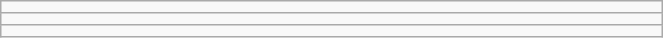<table class="wikitable" style=" text-align:center; font-size:110%;" width="35%">
<tr>
<td></td>
</tr>
<tr>
<td></td>
</tr>
<tr>
<td></td>
</tr>
</table>
